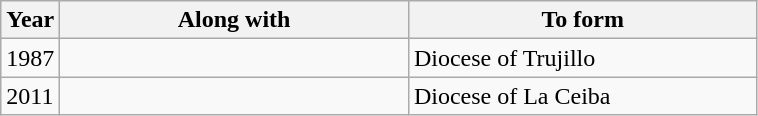<table class="wikitable">
<tr>
<th>Year</th>
<th width="225">Along with</th>
<th width="225">To form</th>
</tr>
<tr valign="top">
<td>1987</td>
<td></td>
<td>Diocese of Trujillo</td>
</tr>
<tr>
<td>2011</td>
<td></td>
<td>Diocese of La Ceiba</td>
</tr>
</table>
